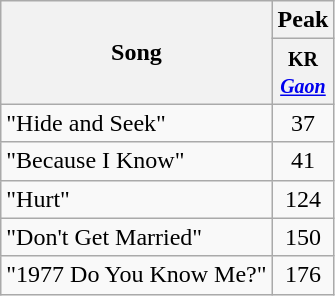<table class="wikitable">
<tr>
<th rowspan="2">Song</th>
<th>Peak</th>
</tr>
<tr>
<th><small>KR</small><br><em><a href='#'><small>Gaon</small></a></em></th>
</tr>
<tr>
<td>"Hide and Seek"</td>
<td align="center">37</td>
</tr>
<tr>
<td>"Because I Know"</td>
<td align="center">41</td>
</tr>
<tr>
<td>"Hurt"</td>
<td align="center">124</td>
</tr>
<tr>
<td>"Don't Get Married"</td>
<td align="center">150</td>
</tr>
<tr>
<td>"1977 Do You Know Me?"</td>
<td align="center">176</td>
</tr>
</table>
